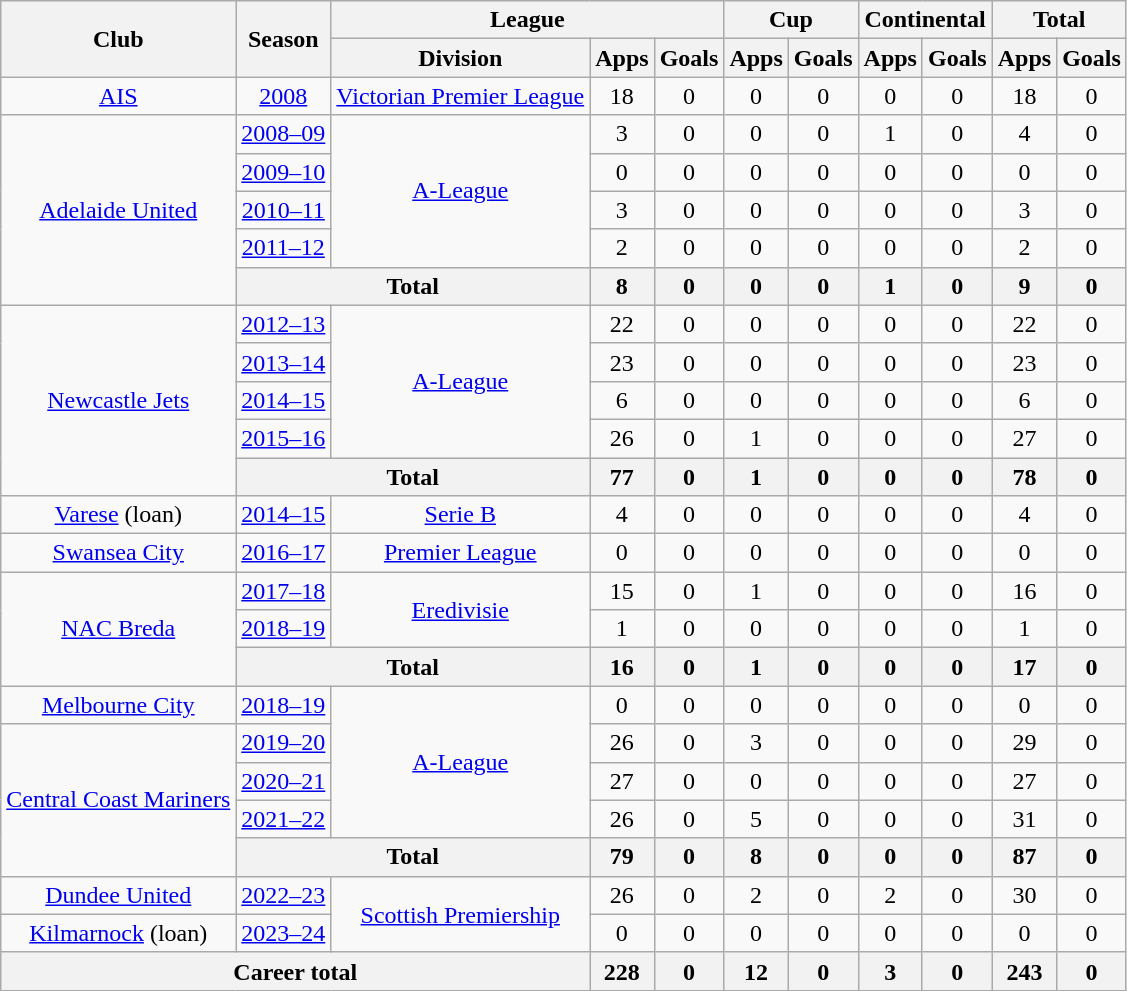<table class="wikitable" style="text-align: center;">
<tr>
<th rowspan=2>Club</th>
<th rowspan=2>Season</th>
<th colspan=3>League</th>
<th colspan=2>Cup</th>
<th colspan=2>Continental</th>
<th colspan=2>Total</th>
</tr>
<tr>
<th>Division</th>
<th>Apps</th>
<th>Goals</th>
<th>Apps</th>
<th>Goals</th>
<th>Apps</th>
<th>Goals</th>
<th>Apps</th>
<th>Goals</th>
</tr>
<tr>
<td><a href='#'>AIS</a></td>
<td><a href='#'>2008</a></td>
<td><a href='#'>Victorian Premier League</a></td>
<td>18</td>
<td>0</td>
<td>0</td>
<td>0</td>
<td>0</td>
<td>0</td>
<td>18</td>
<td>0</td>
</tr>
<tr>
<td rowspan=5><a href='#'>Adelaide United</a></td>
<td><a href='#'>2008–09</a></td>
<td rowspan=4><a href='#'>A-League</a></td>
<td>3</td>
<td>0</td>
<td>0</td>
<td>0</td>
<td>1</td>
<td>0</td>
<td>4</td>
<td>0</td>
</tr>
<tr>
<td><a href='#'>2009–10</a></td>
<td>0</td>
<td>0</td>
<td>0</td>
<td>0</td>
<td>0</td>
<td>0</td>
<td>0</td>
<td>0</td>
</tr>
<tr>
<td><a href='#'>2010–11</a></td>
<td>3</td>
<td>0</td>
<td>0</td>
<td>0</td>
<td>0</td>
<td>0</td>
<td>3</td>
<td>0</td>
</tr>
<tr>
<td><a href='#'>2011–12</a></td>
<td>2</td>
<td>0</td>
<td>0</td>
<td>0</td>
<td>0</td>
<td>0</td>
<td>2</td>
<td>0</td>
</tr>
<tr>
<th colspan=2>Total</th>
<th>8</th>
<th>0</th>
<th>0</th>
<th>0</th>
<th>1</th>
<th>0</th>
<th>9</th>
<th>0</th>
</tr>
<tr>
<td rowspan=5><a href='#'>Newcastle Jets</a></td>
<td><a href='#'>2012–13</a></td>
<td rowspan=4><a href='#'>A-League</a></td>
<td>22</td>
<td>0</td>
<td>0</td>
<td>0</td>
<td>0</td>
<td>0</td>
<td>22</td>
<td>0</td>
</tr>
<tr>
<td><a href='#'>2013–14</a></td>
<td>23</td>
<td>0</td>
<td>0</td>
<td>0</td>
<td>0</td>
<td>0</td>
<td>23</td>
<td>0</td>
</tr>
<tr>
<td><a href='#'>2014–15</a></td>
<td>6</td>
<td>0</td>
<td>0</td>
<td>0</td>
<td>0</td>
<td>0</td>
<td>6</td>
<td>0</td>
</tr>
<tr>
<td><a href='#'>2015–16</a></td>
<td>26</td>
<td>0</td>
<td>1</td>
<td>0</td>
<td>0</td>
<td>0</td>
<td>27</td>
<td>0</td>
</tr>
<tr>
<th colspan=2>Total</th>
<th>77</th>
<th>0</th>
<th>1</th>
<th>0</th>
<th>0</th>
<th>0</th>
<th>78</th>
<th>0</th>
</tr>
<tr>
<td><a href='#'>Varese</a> (loan)</td>
<td><a href='#'>2014–15</a></td>
<td><a href='#'>Serie B</a></td>
<td>4</td>
<td>0</td>
<td>0</td>
<td>0</td>
<td>0</td>
<td>0</td>
<td>4</td>
<td>0</td>
</tr>
<tr>
<td><a href='#'>Swansea City</a></td>
<td><a href='#'>2016–17</a></td>
<td><a href='#'>Premier League</a></td>
<td>0</td>
<td>0</td>
<td>0</td>
<td>0</td>
<td>0</td>
<td>0</td>
<td>0</td>
<td>0</td>
</tr>
<tr>
<td rowspan=3><a href='#'>NAC Breda</a></td>
<td><a href='#'>2017–18</a></td>
<td rowspan=2><a href='#'>Eredivisie</a></td>
<td>15</td>
<td>0</td>
<td>1</td>
<td>0</td>
<td>0</td>
<td>0</td>
<td>16</td>
<td>0</td>
</tr>
<tr>
<td><a href='#'>2018–19</a></td>
<td>1</td>
<td>0</td>
<td>0</td>
<td>0</td>
<td>0</td>
<td>0</td>
<td>1</td>
<td>0</td>
</tr>
<tr>
<th colspan=2>Total</th>
<th>16</th>
<th>0</th>
<th>1</th>
<th>0</th>
<th>0</th>
<th>0</th>
<th>17</th>
<th>0</th>
</tr>
<tr>
<td><a href='#'>Melbourne City</a></td>
<td><a href='#'>2018–19</a></td>
<td rowspan=4><a href='#'>A-League</a></td>
<td>0</td>
<td>0</td>
<td>0</td>
<td>0</td>
<td>0</td>
<td>0</td>
<td>0</td>
<td>0</td>
</tr>
<tr>
<td rowspan=4><a href='#'>Central Coast Mariners</a></td>
<td><a href='#'>2019–20</a></td>
<td>26</td>
<td>0</td>
<td>3</td>
<td>0</td>
<td>0</td>
<td>0</td>
<td>29</td>
<td>0</td>
</tr>
<tr>
<td><a href='#'>2020–21</a></td>
<td>27</td>
<td>0</td>
<td>0</td>
<td>0</td>
<td>0</td>
<td>0</td>
<td>27</td>
<td>0</td>
</tr>
<tr>
<td><a href='#'>2021–22</a></td>
<td>26</td>
<td>0</td>
<td>5</td>
<td>0</td>
<td>0</td>
<td>0</td>
<td>31</td>
<td>0</td>
</tr>
<tr>
<th colspan=2>Total</th>
<th>79</th>
<th>0</th>
<th>8</th>
<th>0</th>
<th>0</th>
<th>0</th>
<th>87</th>
<th>0</th>
</tr>
<tr>
<td><a href='#'>Dundee United</a></td>
<td><a href='#'>2022–23</a></td>
<td rowspan=2><a href='#'>Scottish Premiership</a></td>
<td>26</td>
<td>0</td>
<td>2</td>
<td>0</td>
<td>2</td>
<td>0</td>
<td>30</td>
<td>0</td>
</tr>
<tr>
<td><a href='#'>Kilmarnock</a> (loan)</td>
<td><a href='#'>2023–24</a></td>
<td>0</td>
<td>0</td>
<td>0</td>
<td>0</td>
<td>0</td>
<td>0</td>
<td>0</td>
<td>0</td>
</tr>
<tr>
<th colspan=3>Career total</th>
<th>228</th>
<th>0</th>
<th>12</th>
<th>0</th>
<th>3</th>
<th>0</th>
<th>243</th>
<th>0</th>
</tr>
</table>
